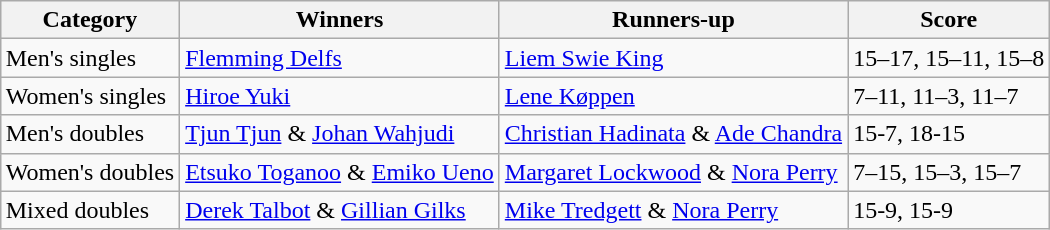<table class=wikitable style="margin:auto;">
<tr>
<th>Category</th>
<th>Winners</th>
<th>Runners-up</th>
<th>Score</th>
</tr>
<tr>
<td>Men's singles</td>
<td> <a href='#'>Flemming Delfs</a></td>
<td> <a href='#'>Liem Swie King</a></td>
<td>15–17, 15–11, 15–8</td>
</tr>
<tr>
<td>Women's singles</td>
<td> <a href='#'>Hiroe Yuki</a></td>
<td> <a href='#'>Lene Køppen</a></td>
<td>7–11, 11–3, 11–7</td>
</tr>
<tr>
<td>Men's doubles</td>
<td> <a href='#'>Tjun Tjun</a> & <a href='#'>Johan Wahjudi</a></td>
<td> <a href='#'>Christian Hadinata</a> & <a href='#'>Ade Chandra</a></td>
<td>15-7, 18-15</td>
</tr>
<tr>
<td>Women's doubles</td>
<td> <a href='#'>Etsuko Toganoo</a> & <a href='#'>Emiko Ueno</a></td>
<td> <a href='#'>Margaret Lockwood</a> & <a href='#'>Nora Perry</a></td>
<td>7–15, 15–3, 15–7</td>
</tr>
<tr>
<td>Mixed doubles</td>
<td> <a href='#'>Derek Talbot</a> & <a href='#'>Gillian Gilks</a></td>
<td> <a href='#'>Mike Tredgett</a> & <a href='#'>Nora Perry</a></td>
<td>15-9, 15-9</td>
</tr>
</table>
